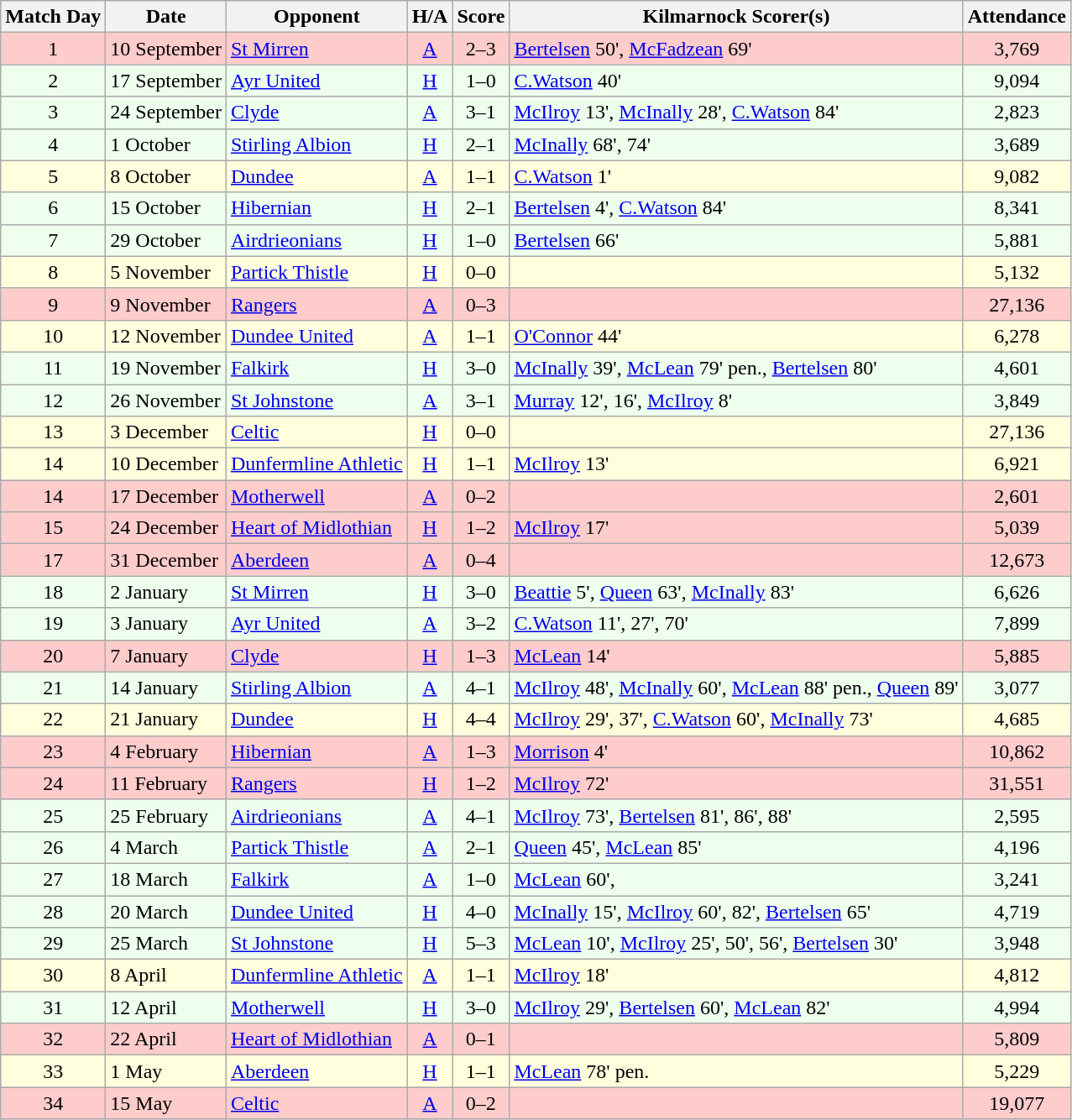<table class="wikitable" style="text-align:center">
<tr>
<th>Match Day</th>
<th>Date</th>
<th>Opponent</th>
<th>H/A</th>
<th>Score</th>
<th>Kilmarnock Scorer(s)</th>
<th>Attendance</th>
</tr>
<tr bgcolor=#FFCCCC>
<td>1</td>
<td align=left>10 September</td>
<td align=left><a href='#'>St Mirren</a></td>
<td><a href='#'>A</a></td>
<td>2–3</td>
<td align=left><a href='#'>Bertelsen</a> 50', <a href='#'>McFadzean</a> 69'</td>
<td>3,769</td>
</tr>
<tr bgcolor=#EEFFEE>
<td>2</td>
<td align=left>17 September</td>
<td align=left><a href='#'>Ayr United</a></td>
<td><a href='#'>H</a></td>
<td>1–0</td>
<td align=left><a href='#'>C.Watson</a> 40'</td>
<td>9,094</td>
</tr>
<tr bgcolor=#EEFFEE>
<td>3</td>
<td align=left>24 September</td>
<td align=left><a href='#'>Clyde</a></td>
<td><a href='#'>A</a></td>
<td>3–1</td>
<td align=left><a href='#'>McIlroy</a> 13', <a href='#'>McInally</a> 28', <a href='#'>C.Watson</a> 84'</td>
<td>2,823</td>
</tr>
<tr bgcolor=#EEFFEE>
<td>4</td>
<td align=left>1 October</td>
<td align=left><a href='#'>Stirling Albion</a></td>
<td><a href='#'>H</a></td>
<td>2–1</td>
<td align=left><a href='#'>McInally</a> 68', 74'</td>
<td>3,689</td>
</tr>
<tr bgcolor=#FFFFDD>
<td>5</td>
<td align=left>8 October</td>
<td align=left><a href='#'>Dundee</a></td>
<td><a href='#'>A</a></td>
<td>1–1</td>
<td align=left><a href='#'>C.Watson</a> 1'</td>
<td>9,082</td>
</tr>
<tr bgcolor=#EEFFEE>
<td>6</td>
<td align=left>15 October</td>
<td align=left><a href='#'>Hibernian</a></td>
<td><a href='#'>H</a></td>
<td>2–1</td>
<td align=left><a href='#'>Bertelsen</a> 4', <a href='#'>C.Watson</a> 84'</td>
<td>8,341</td>
</tr>
<tr bgcolor=#EEFFEE>
<td>7</td>
<td align=left>29 October</td>
<td align=left><a href='#'>Airdrieonians</a></td>
<td><a href='#'>H</a></td>
<td>1–0</td>
<td align=left><a href='#'>Bertelsen</a> 66'</td>
<td>5,881</td>
</tr>
<tr bgcolor=#FFFFDD>
<td>8</td>
<td align=left>5 November</td>
<td align=left><a href='#'>Partick Thistle</a></td>
<td><a href='#'>H</a></td>
<td>0–0</td>
<td align=left></td>
<td>5,132</td>
</tr>
<tr bgcolor=#FFCCCC>
<td>9</td>
<td align=left>9 November</td>
<td align=left><a href='#'>Rangers</a></td>
<td><a href='#'>A</a></td>
<td>0–3</td>
<td align=left></td>
<td>27,136</td>
</tr>
<tr bgcolor=#FFFFDD>
<td>10</td>
<td align=left>12 November</td>
<td align=left><a href='#'>Dundee United</a></td>
<td><a href='#'>A</a></td>
<td>1–1</td>
<td align=left><a href='#'>O'Connor</a> 44'</td>
<td>6,278</td>
</tr>
<tr bgcolor=#EEFFEE>
<td>11</td>
<td align=left>19 November</td>
<td align=left><a href='#'>Falkirk</a></td>
<td><a href='#'>H</a></td>
<td>3–0</td>
<td align=left><a href='#'>McInally</a> 39', <a href='#'>McLean</a> 79' pen., <a href='#'>Bertelsen</a> 80'</td>
<td>4,601</td>
</tr>
<tr bgcolor=#EEFFEE>
<td>12</td>
<td align=left>26 November</td>
<td align=left><a href='#'>St Johnstone</a></td>
<td><a href='#'>A</a></td>
<td>3–1</td>
<td align=left><a href='#'>Murray</a> 12', 16', <a href='#'>McIlroy</a> 8'</td>
<td>3,849</td>
</tr>
<tr bgcolor=#FFFFDD>
<td>13</td>
<td align=left>3 December</td>
<td align=left><a href='#'>Celtic</a></td>
<td><a href='#'>H</a></td>
<td>0–0</td>
<td align=left></td>
<td>27,136</td>
</tr>
<tr bgcolor=#FFFFDD>
<td>14</td>
<td align=left>10 December</td>
<td align=left><a href='#'>Dunfermline Athletic</a></td>
<td><a href='#'>H</a></td>
<td>1–1</td>
<td align=left><a href='#'>McIlroy</a> 13'</td>
<td>6,921</td>
</tr>
<tr bgcolor=#FFCCCC>
<td>14</td>
<td align=left>17 December</td>
<td align=left><a href='#'>Motherwell</a></td>
<td><a href='#'>A</a></td>
<td>0–2</td>
<td align=left></td>
<td>2,601</td>
</tr>
<tr bgcolor=#FFCCCC>
<td>15</td>
<td align=left>24 December</td>
<td align=left><a href='#'>Heart of Midlothian</a></td>
<td><a href='#'>H</a></td>
<td>1–2</td>
<td align=left><a href='#'>McIlroy</a> 17'</td>
<td>5,039</td>
</tr>
<tr bgcolor=#FFCCCC>
<td>17</td>
<td align=left>31 December</td>
<td align=left><a href='#'>Aberdeen</a></td>
<td><a href='#'>A</a></td>
<td>0–4</td>
<td align=left></td>
<td>12,673</td>
</tr>
<tr bgcolor=#EEFFEE>
<td>18</td>
<td align=left>2 January</td>
<td align=left><a href='#'>St Mirren</a></td>
<td><a href='#'>H</a></td>
<td>3–0</td>
<td align=left><a href='#'>Beattie</a> 5', <a href='#'>Queen</a> 63', <a href='#'>McInally</a> 83'</td>
<td>6,626</td>
</tr>
<tr bgcolor=#EEFFEE>
<td>19</td>
<td align=left>3 January</td>
<td align=left><a href='#'>Ayr United</a></td>
<td><a href='#'>A</a></td>
<td>3–2</td>
<td align=left><a href='#'>C.Watson</a> 11', 27', 70'</td>
<td>7,899</td>
</tr>
<tr bgcolor=#FFCCCC>
<td>20</td>
<td align=left>7 January</td>
<td align=left><a href='#'>Clyde</a></td>
<td><a href='#'>H</a></td>
<td>1–3</td>
<td align=left><a href='#'>McLean</a> 14'</td>
<td>5,885</td>
</tr>
<tr bgcolor=#EEFFEE>
<td>21</td>
<td align=left>14 January</td>
<td align=left><a href='#'>Stirling Albion</a></td>
<td><a href='#'>A</a></td>
<td>4–1</td>
<td align=left><a href='#'>McIlroy</a> 48', <a href='#'>McInally</a> 60', <a href='#'>McLean</a> 88' pen., <a href='#'>Queen</a> 89'</td>
<td>3,077</td>
</tr>
<tr bgcolor=#FFFFDD>
<td>22</td>
<td align=left>21 January</td>
<td align=left><a href='#'>Dundee</a></td>
<td><a href='#'>H</a></td>
<td>4–4</td>
<td align=left><a href='#'>McIlroy</a> 29', 37', <a href='#'>C.Watson</a> 60', <a href='#'>McInally</a> 73'</td>
<td>4,685</td>
</tr>
<tr bgcolor=#FFCCCC>
<td>23</td>
<td align=left>4 February</td>
<td align=left><a href='#'>Hibernian</a></td>
<td><a href='#'>A</a></td>
<td>1–3</td>
<td align=left><a href='#'>Morrison</a> 4'</td>
<td>10,862</td>
</tr>
<tr bgcolor=#FFCCCC>
<td>24</td>
<td align=left>11 February</td>
<td align=left><a href='#'>Rangers</a></td>
<td><a href='#'>H</a></td>
<td>1–2</td>
<td align=left><a href='#'>McIlroy</a> 72'</td>
<td>31,551</td>
</tr>
<tr bgcolor=#EEFFEE>
<td>25</td>
<td align=left>25 February</td>
<td align=left><a href='#'>Airdrieonians</a></td>
<td><a href='#'>A</a></td>
<td>4–1</td>
<td align=left><a href='#'>McIlroy</a> 73', <a href='#'>Bertelsen</a> 81', 86', 88'</td>
<td>2,595</td>
</tr>
<tr bgcolor=#EEFFEE>
<td>26</td>
<td align=left>4 March</td>
<td align=left><a href='#'>Partick Thistle</a></td>
<td><a href='#'>A</a></td>
<td>2–1</td>
<td align=left><a href='#'>Queen</a> 45', <a href='#'>McLean</a> 85'</td>
<td>4,196</td>
</tr>
<tr bgcolor=#EEFFEE>
<td>27</td>
<td align=left>18 March</td>
<td align=left><a href='#'>Falkirk</a></td>
<td><a href='#'>A</a></td>
<td>1–0</td>
<td align=left><a href='#'>McLean</a> 60',</td>
<td>3,241</td>
</tr>
<tr bgcolor=#EEFFEE>
<td>28</td>
<td align=left>20 March</td>
<td align=left><a href='#'>Dundee United</a></td>
<td><a href='#'>H</a></td>
<td>4–0</td>
<td align=left><a href='#'>McInally</a> 15', <a href='#'>McIlroy</a> 60', 82', <a href='#'>Bertelsen</a> 65'</td>
<td>4,719</td>
</tr>
<tr bgcolor=#EEFFEE>
<td>29</td>
<td align=left>25 March</td>
<td align=left><a href='#'>St Johnstone</a></td>
<td><a href='#'>H</a></td>
<td>5–3</td>
<td align=left><a href='#'>McLean</a> 10', <a href='#'>McIlroy</a> 25', 50', 56', <a href='#'>Bertelsen</a> 30'</td>
<td>3,948</td>
</tr>
<tr bgcolor=#FFFFDD>
<td>30</td>
<td align=left>8 April</td>
<td align=left><a href='#'>Dunfermline Athletic</a></td>
<td><a href='#'>A</a></td>
<td>1–1</td>
<td align=left><a href='#'>McIlroy</a> 18'</td>
<td>4,812</td>
</tr>
<tr bgcolor=#EEFFEE>
<td>31</td>
<td align=left>12 April</td>
<td align=left><a href='#'>Motherwell</a></td>
<td><a href='#'>H</a></td>
<td>3–0</td>
<td align=left><a href='#'>McIlroy</a> 29', <a href='#'>Bertelsen</a> 60', <a href='#'>McLean</a> 82'</td>
<td>4,994</td>
</tr>
<tr bgcolor=#FFCCCC>
<td>32</td>
<td align=left>22 April</td>
<td align=left><a href='#'>Heart of Midlothian</a></td>
<td><a href='#'>A</a></td>
<td>0–1</td>
<td align=left></td>
<td>5,809</td>
</tr>
<tr bgcolor=#FFFFDD>
<td>33</td>
<td align=left>1 May</td>
<td align=left><a href='#'>Aberdeen</a></td>
<td><a href='#'>H</a></td>
<td>1–1</td>
<td align=left><a href='#'>McLean</a> 78' pen.</td>
<td>5,229</td>
</tr>
<tr bgcolor=#FFCCCC>
<td>34</td>
<td align=left>15 May</td>
<td align=left><a href='#'>Celtic</a></td>
<td><a href='#'>A</a></td>
<td>0–2</td>
<td align=left></td>
<td>19,077</td>
</tr>
</table>
